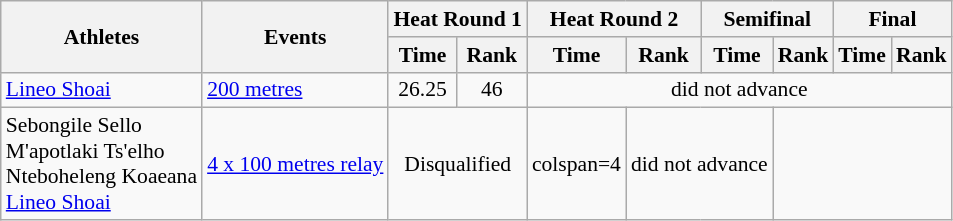<table class=wikitable style=font-size:90%>
<tr>
<th rowspan=2>Athletes</th>
<th rowspan=2>Events</th>
<th colspan=2>Heat Round 1</th>
<th colspan=2>Heat Round 2</th>
<th colspan=2>Semifinal</th>
<th colspan=2>Final</th>
</tr>
<tr>
<th>Time</th>
<th>Rank</th>
<th>Time</th>
<th>Rank</th>
<th>Time</th>
<th>Rank</th>
<th>Time</th>
<th>Rank</th>
</tr>
<tr>
<td><a href='#'>Lineo Shoai</a></td>
<td><a href='#'>200 metres</a></td>
<td align=center>26.25</td>
<td align=center>46</td>
<td align=center colspan=6>did not advance</td>
</tr>
<tr>
<td>Sebongile Sello<br>M'apotlaki Ts'elho<br>Nteboheleng Koaeana<br><a href='#'>Lineo Shoai</a></td>
<td><a href='#'>4 x 100 metres relay</a></td>
<td align=center colspan=2>Disqualified</td>
<td>colspan=4 </td>
<td align=center colspan=2>did not advance</td>
</tr>
</table>
